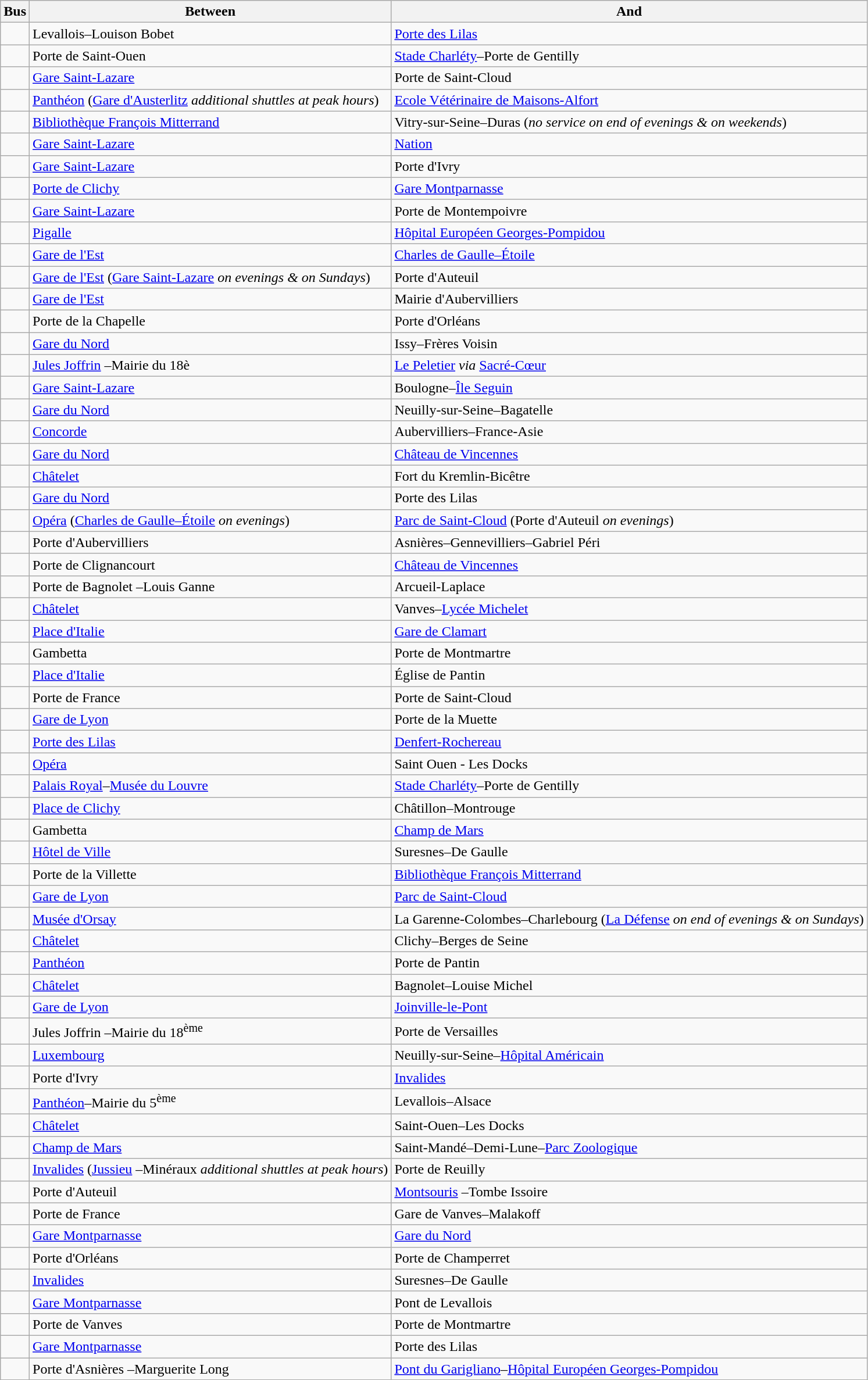<table class="wikitable">
<tr>
<th>Bus</th>
<th>Between</th>
<th>And</th>
</tr>
<tr>
<td></td>
<td>Levallois–Louison Bobet</td>
<td><a href='#'>Porte des Lilas</a>  </td>
</tr>
<tr>
<td></td>
<td>Porte de Saint-Ouen  </td>
<td><a href='#'>Stade Charléty</a>–Porte de Gentilly </td>
</tr>
<tr>
<td></td>
<td><a href='#'>Gare Saint-Lazare</a>   </td>
<td>Porte de Saint-Cloud </td>
</tr>
<tr>
<td></td>
<td><a href='#'>Panthéon</a> (<a href='#'>Gare d'Austerlitz</a>    <em>additional shuttles at peak hours</em>)</td>
<td><a href='#'>Ecole Vétérinaire de Maisons-Alfort</a> </td>
</tr>
<tr>
<td></td>
<td><a href='#'>Bibliothèque François Mitterrand</a>  </td>
<td>Vitry-sur-Seine–Duras (<em>no service on end of evenings & on weekends</em>)</td>
</tr>
<tr>
<td></td>
<td><a href='#'>Gare Saint-Lazare</a>   </td>
<td><a href='#'>Nation</a>  </td>
</tr>
<tr>
<td></td>
<td><a href='#'>Gare Saint-Lazare</a>   </td>
<td>Porte d'Ivry  </td>
</tr>
<tr>
<td></td>
<td><a href='#'>Porte de Clichy</a>   </td>
<td><a href='#'>Gare Montparnasse</a>    </td>
</tr>
<tr>
<td></td>
<td><a href='#'>Gare Saint-Lazare</a>   </td>
<td>Porte de Montempoivre </td>
</tr>
<tr>
<td></td>
<td><a href='#'>Pigalle</a> </td>
<td><a href='#'>Hôpital Européen Georges-Pompidou</a>  </td>
</tr>
<tr>
<td></td>
<td><a href='#'>Gare de l'Est</a>    </td>
<td><a href='#'>Charles de Gaulle–Étoile</a>  </td>
</tr>
<tr>
<td></td>
<td><a href='#'>Gare de l'Est</a>     (<a href='#'>Gare Saint-Lazare</a>    <em>on evenings & on Sundays</em>)</td>
<td>Porte d'Auteuil </td>
</tr>
<tr>
<td></td>
<td><a href='#'>Gare de l'Est</a>   </td>
<td>Mairie d'Aubervilliers </td>
</tr>
<tr>
<td></td>
<td>Porte de la Chapelle  </td>
<td>Porte d'Orléans  </td>
</tr>
<tr>
<td></td>
<td><a href='#'>Gare du Nord</a>    </td>
<td>Issy–Frères Voisin</td>
</tr>
<tr>
<td></td>
<td><a href='#'>Jules Joffrin</a> –Mairie du 18è</td>
<td><a href='#'>Le Peletier</a>  <em>via</em> <a href='#'>Sacré-Cœur</a></td>
</tr>
<tr>
<td></td>
<td><a href='#'>Gare Saint-Lazare</a>   </td>
<td>Boulogne–<a href='#'>Île Seguin</a></td>
</tr>
<tr>
<td></td>
<td><a href='#'>Gare du Nord</a>    </td>
<td>Neuilly-sur-Seine–Bagatelle</td>
</tr>
<tr>
<td></td>
<td><a href='#'>Concorde</a> </td>
<td>Aubervilliers–France-Asie</td>
</tr>
<tr>
<td></td>
<td><a href='#'>Gare du Nord</a>    </td>
<td><a href='#'>Château de Vincennes</a> </td>
</tr>
<tr>
<td></td>
<td><a href='#'>Châtelet</a> </td>
<td>Fort du Kremlin-Bicêtre</td>
</tr>
<tr>
<td></td>
<td><a href='#'>Gare du Nord</a>    </td>
<td>Porte des Lilas  </td>
</tr>
<tr>
<td></td>
<td><a href='#'>Opéra</a>  (<a href='#'>Charles de Gaulle–Étoile</a>   <em>on evenings</em>)</td>
<td><a href='#'>Parc de Saint-Cloud</a>  (Porte d'Auteuil  <em>on evenings</em>)</td>
</tr>
<tr>
<td></td>
<td>Porte d'Aubervilliers </td>
<td>Asnières–Gennevilliers–Gabriel Péri </td>
</tr>
<tr>
<td></td>
<td>Porte de Clignancourt  </td>
<td><a href='#'>Château de Vincennes</a> </td>
</tr>
<tr>
<td></td>
<td>Porte de Bagnolet  –Louis Ganne</td>
<td>Arcueil-Laplace </td>
</tr>
<tr>
<td></td>
<td><a href='#'>Châtelet</a> </td>
<td>Vanves–<a href='#'>Lycée Michelet</a></td>
</tr>
<tr>
<td></td>
<td><a href='#'>Place d'Italie</a> </td>
<td><a href='#'>Gare de Clamart</a> </td>
</tr>
<tr>
<td></td>
<td>Gambetta </td>
<td>Porte de Montmartre </td>
</tr>
<tr>
<td></td>
<td><a href='#'>Place d'Italie</a> </td>
<td>Église de Pantin </td>
</tr>
<tr>
<td></td>
<td>Porte de France </td>
<td>Porte de Saint-Cloud </td>
</tr>
<tr>
<td></td>
<td><a href='#'>Gare de Lyon</a>     </td>
<td>Porte de la Muette</td>
</tr>
<tr>
<td></td>
<td><a href='#'>Porte des Lilas</a>  </td>
<td><a href='#'>Denfert-Rochereau</a>  </td>
</tr>
<tr>
<td></td>
<td><a href='#'>Opéra</a> </td>
<td>Saint Ouen - Les Docks </td>
</tr>
<tr>
<td></td>
<td><a href='#'>Palais Royal</a>–<a href='#'>Musée du Louvre</a> </td>
<td><a href='#'>Stade Charléty</a>–Porte de Gentilly </td>
</tr>
<tr>
<td></td>
<td><a href='#'>Place de Clichy</a> </td>
<td>Châtillon–Montrouge  </td>
</tr>
<tr>
<td></td>
<td>Gambetta </td>
<td><a href='#'>Champ de Mars</a></td>
</tr>
<tr>
<td></td>
<td><a href='#'>Hôtel de Ville</a> </td>
<td>Suresnes–De Gaulle</td>
</tr>
<tr>
<td></td>
<td>Porte de la Villette  </td>
<td><a href='#'>Bibliothèque François Mitterrand</a>  </td>
</tr>
<tr>
<td></td>
<td><a href='#'>Gare de Lyon</a>     </td>
<td><a href='#'>Parc de Saint-Cloud</a> </td>
</tr>
<tr>
<td></td>
<td><a href='#'>Musée d'Orsay</a> </td>
<td>La Garenne-Colombes–Charlebourg (<a href='#'>La Défense</a>     <em>on end of evenings & on Sundays</em>)</td>
</tr>
<tr>
<td></td>
<td><a href='#'>Châtelet</a> </td>
<td>Clichy–Berges de Seine</td>
</tr>
<tr>
<td></td>
<td><a href='#'>Panthéon</a></td>
<td>Porte de Pantin  </td>
</tr>
<tr>
<td></td>
<td><a href='#'>Châtelet</a> </td>
<td>Bagnolet–Louise Michel</td>
</tr>
<tr>
<td></td>
<td><a href='#'>Gare de Lyon</a>     </td>
<td><a href='#'>Joinville-le-Pont</a> </td>
</tr>
<tr>
<td></td>
<td>Jules Joffrin –Mairie du 18<sup>ème</sup></td>
<td>Porte de Versailles  </td>
</tr>
<tr>
<td></td>
<td><a href='#'>Luxembourg</a> </td>
<td>Neuilly-sur-Seine–<a href='#'>Hôpital Américain</a></td>
</tr>
<tr>
<td></td>
<td>Porte d'Ivry  </td>
<td><a href='#'>Invalides</a>  </td>
</tr>
<tr>
<td></td>
<td><a href='#'>Panthéon</a>–Mairie du 5<sup>ème</sup></td>
<td>Levallois–Alsace</td>
</tr>
<tr>
<td></td>
<td><a href='#'>Châtelet</a> </td>
<td>Saint-Ouen–Les Docks</td>
</tr>
<tr>
<td></td>
<td><a href='#'>Champ de Mars</a></td>
<td>Saint-Mandé–Demi-Lune–<a href='#'>Parc Zoologique</a></td>
</tr>
<tr>
<td></td>
<td><a href='#'>Invalides</a>   (<a href='#'>Jussieu</a> –Minéraux <em>additional shuttles at peak hours</em>)</td>
<td>Porte de Reuilly</td>
</tr>
<tr>
<td></td>
<td>Porte d'Auteuil </td>
<td><a href='#'>Montsouris</a> –Tombe Issoire</td>
</tr>
<tr>
<td></td>
<td>Porte de France </td>
<td>Gare de Vanves–Malakoff </td>
</tr>
<tr>
<td></td>
<td><a href='#'>Gare Montparnasse</a>    </td>
<td><a href='#'>Gare du Nord</a>    </td>
</tr>
<tr>
<td></td>
<td>Porte d'Orléans  </td>
<td>Porte de Champerret </td>
</tr>
<tr>
<td></td>
<td><a href='#'>Invalides</a>  </td>
<td>Suresnes–De Gaulle</td>
</tr>
<tr>
<td></td>
<td><a href='#'>Gare Montparnasse</a>    </td>
<td>Pont de Levallois </td>
</tr>
<tr>
<td></td>
<td>Porte de Vanves  </td>
<td>Porte de Montmartre </td>
</tr>
<tr>
<td></td>
<td><a href='#'>Gare Montparnasse</a>    </td>
<td>Porte des Lilas  </td>
</tr>
<tr>
<td></td>
<td>Porte d'Asnières –Marguerite Long</td>
<td><a href='#'>Pont du Garigliano</a>–<a href='#'>Hôpital Européen Georges-Pompidou</a>  </td>
</tr>
</table>
